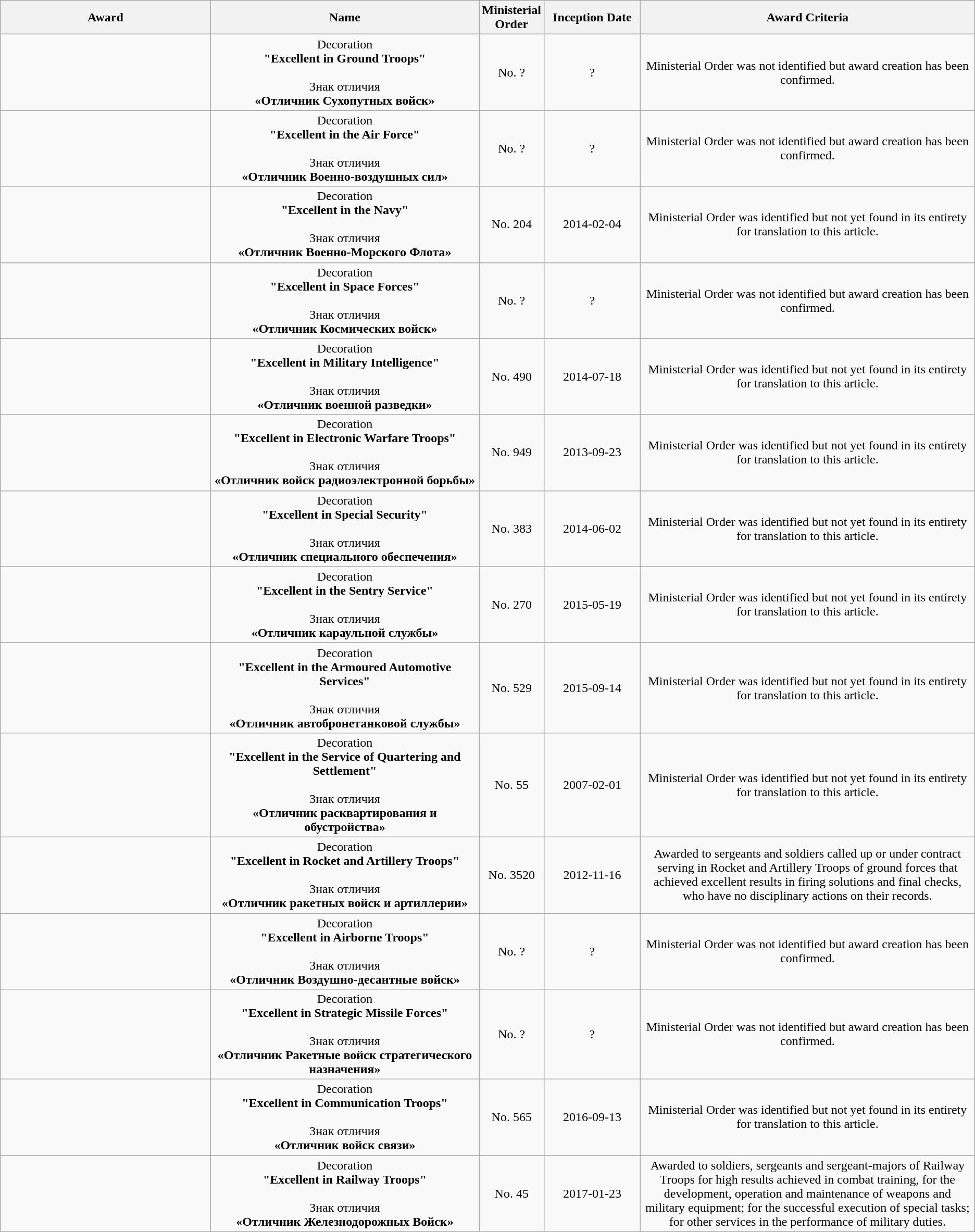<table class="wikitable sortable" style="text-align:center">
<tr>
<th style="width:22%">Award</th>
<th style="width:28%">Name </th>
<th>Ministerial Order</th>
<th style="width:10%">Inception Date</th>
<th style="width:35%">Award Criteria</th>
</tr>
<tr>
<td></td>
<td>Decoration<br><strong>"Excellent in Ground Troops"</strong><br><br>Знак отличия<br><strong>«Отличник Сухопутных войск»</strong></td>
<td>No. ?</td>
<td>?</td>
<td>Ministerial Order was not identified but award creation has been confirmed.</td>
</tr>
<tr>
<td></td>
<td>Decoration<br><strong>"Excellent in the Air Force"</strong><br><br>Знак отличия<br><strong>«Отличник Военно-воздушных сил»</strong></td>
<td>No. ?</td>
<td>?</td>
<td>Ministerial Order was not identified but award creation has been confirmed.</td>
</tr>
<tr>
<td></td>
<td>Decoration<br><strong>"Excellent in the Navy"</strong><br><br>Знак отличия<br><strong>«Отличник Военно-Морского Флота»</strong></td>
<td>No. 204</td>
<td>2014-02-04</td>
<td>Ministerial Order was identified but not yet found in its entirety for translation to this article.</td>
</tr>
<tr>
<td></td>
<td>Decoration<br><strong>"Excellent in Space Forces"</strong><br><br>Знак отличия<br><strong>«Отличник Космических войск»</strong></td>
<td>No. ?</td>
<td>?</td>
<td>Ministerial Order was not identified but award creation has been confirmed.</td>
</tr>
<tr>
<td></td>
<td>Decoration<br><strong>"Excellent in Military Intelligence"</strong><br><br>Знак отличия<br><strong>«Отличник  военной разведки»</strong></td>
<td>No. 490</td>
<td>2014-07-18</td>
<td>Ministerial Order was identified but not yet found in its entirety for translation to this article.</td>
</tr>
<tr>
<td></td>
<td>Decoration<br><strong>"Excellent in Electronic Warfare Troops"</strong><br><br>Знак отличия<br><strong>«Отличник войск радиоэлектронной борьбы»</strong></td>
<td>No. 949</td>
<td>2013-09-23</td>
<td>Ministerial Order was identified but not yet found in its entirety for translation to this article.</td>
</tr>
<tr>
<td></td>
<td>Decoration<br><strong>"Excellent in Special Security"</strong><br><br>Знак отличия<br><strong>«Отличник специального обеспечения»</strong></td>
<td>No. 383</td>
<td>2014-06-02</td>
<td>Ministerial Order was identified but not yet found in its entirety for translation to this article.</td>
</tr>
<tr>
<td></td>
<td>Decoration<br><strong>"Excellent in the Sentry Service"</strong><br><br>Знак отличия<br><strong>«Отличник караульной службы»</strong></td>
<td>No. 270</td>
<td>2015-05-19</td>
<td>Ministerial Order was identified but not yet found in its entirety for translation to this article.</td>
</tr>
<tr>
<td></td>
<td>Decoration<br><strong>"Excellent in the Armoured Automotive Services"</strong><br><br>Знак отличия<br><strong>«Отличник автобронетанковой службы»</strong></td>
<td>No. 529</td>
<td>2015-09-14</td>
<td>Ministerial Order was identified but not yet found in its entirety for translation to this article.</td>
</tr>
<tr>
<td></td>
<td>Decoration<br><strong>"Excellent in the Service of Quartering and Settlement"</strong><br><br>Знак отличия<br><strong>«Отличник расквартирования и обустройства»</strong></td>
<td>No. 55</td>
<td>2007-02-01</td>
<td>Ministerial Order was identified but not yet found in its entirety for translation to this article.</td>
</tr>
<tr>
<td></td>
<td>Decoration<br><strong>"Excellent in Rocket and Artillery Troops"</strong><br><br>Знак отличия<br><strong>«Отличник ракетных войск и артиллерии»</strong></td>
<td>No. 3520</td>
<td>2012-11-16</td>
<td>Awarded to sergeants and soldiers called up or under contract serving in Rocket and Artillery Troops of ground forces that achieved excellent results in firing solutions and final checks, who have no disciplinary actions on their records.</td>
</tr>
<tr>
<td></td>
<td>Decoration<br><strong>"Excellent in Airborne Troops"</strong><br><br>Знак отличия<br><strong>«Отличник Воздушно-десантные войск»</strong></td>
<td>No. ?</td>
<td>?</td>
<td>Ministerial Order was not identified but award creation has been confirmed.</td>
</tr>
<tr>
<td></td>
<td>Decoration<br><strong>"Excellent in Strategic Missile Forces"</strong><br><br>Знак отличия<br><strong>«Отличник Ракетные войск стратегического назначения»</strong></td>
<td>No. ?</td>
<td>?</td>
<td>Ministerial Order was not identified but award creation has been confirmed.</td>
</tr>
<tr>
<td></td>
<td>Decoration<br><strong>"Excellent in Communication Troops"</strong><br><br>Знак отличия<br><strong>«Отличник войск связи»</strong></td>
<td>No. 565</td>
<td>2016-09-13</td>
<td>Ministerial Order was identified but not yet found in its entirety for translation to this article.</td>
</tr>
<tr>
<td></td>
<td>Decoration<br><strong>"Excellent in Railway Troops"</strong><br><br>Знак отличия<br><strong>«Отличник Железнодорожных Войск»</strong></td>
<td>No. 45</td>
<td>2017-01-23</td>
<td>Awarded to soldiers, sergeants and sergeant-majors of Railway Troops for high results achieved in combat training, for the development, operation and maintenance of weapons and military equipment; for the successful execution of special tasks; for other services in the performance of military duties.</td>
</tr>
</table>
